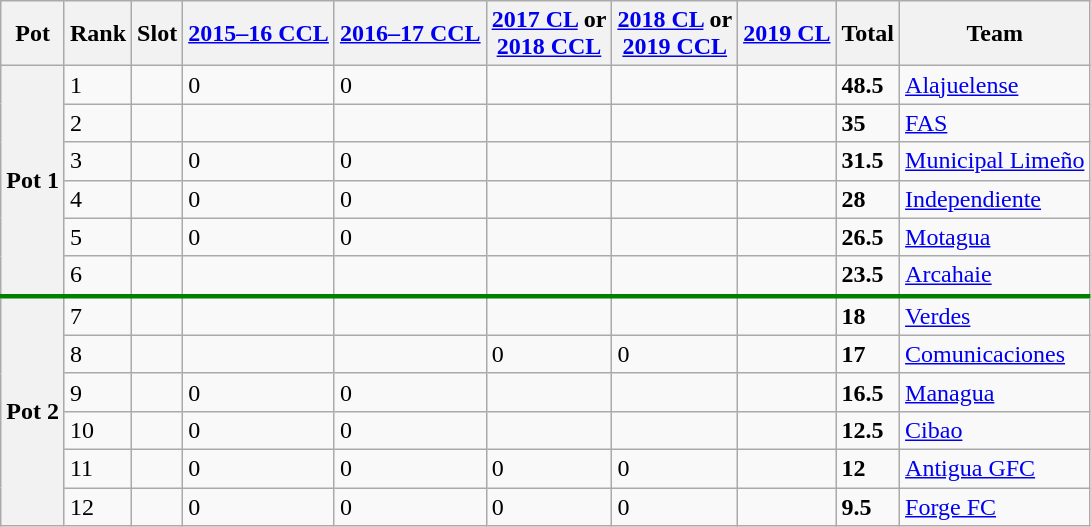<table class="wikitable sortable">
<tr>
<th>Pot</th>
<th>Rank</th>
<th>Slot</th>
<th><a href='#'>2015–16 CCL</a></th>
<th><a href='#'>2016–17 CCL</a></th>
<th><a href='#'>2017 CL</a> or<br><a href='#'>2018 CCL</a></th>
<th><a href='#'>2018 CL</a> or<br><a href='#'>2019 CCL</a></th>
<th><a href='#'>2019 CL</a></th>
<th>Total</th>
<th>Team</th>
</tr>
<tr>
<th rowspan=6>Pot 1</th>
<td>1</td>
<td></td>
<td>0</td>
<td>0</td>
<td></td>
<td></td>
<td></td>
<td><strong>48.5</strong></td>
<td> <a href='#'>Alajuelense</a></td>
</tr>
<tr>
<td>2</td>
<td></td>
<td></td>
<td></td>
<td></td>
<td></td>
<td></td>
<td><strong>35</strong></td>
<td> <a href='#'>FAS</a></td>
</tr>
<tr>
<td>3</td>
<td></td>
<td>0</td>
<td>0</td>
<td></td>
<td></td>
<td></td>
<td><strong>31.5</strong></td>
<td> <a href='#'>Municipal Limeño</a></td>
</tr>
<tr>
<td>4</td>
<td></td>
<td>0</td>
<td>0</td>
<td></td>
<td></td>
<td></td>
<td><strong>28</strong></td>
<td> <a href='#'>Independiente</a></td>
</tr>
<tr>
<td>5</td>
<td></td>
<td>0</td>
<td>0</td>
<td></td>
<td></td>
<td></td>
<td><strong>26.5</strong></td>
<td> <a href='#'>Motagua</a></td>
</tr>
<tr>
<td>6</td>
<td></td>
<td></td>
<td></td>
<td></td>
<td></td>
<td></td>
<td><strong>23.5</strong></td>
<td> <a href='#'>Arcahaie</a></td>
</tr>
<tr style="border-top:3px solid green;">
<th rowspan=6>Pot 2</th>
<td>7</td>
<td></td>
<td></td>
<td></td>
<td></td>
<td></td>
<td></td>
<td><strong>18</strong></td>
<td> <a href='#'>Verdes</a></td>
</tr>
<tr>
<td>8</td>
<td></td>
<td></td>
<td></td>
<td>0</td>
<td>0</td>
<td></td>
<td><strong>17</strong></td>
<td> <a href='#'>Comunicaciones</a></td>
</tr>
<tr>
<td>9</td>
<td></td>
<td>0</td>
<td>0</td>
<td></td>
<td></td>
<td></td>
<td><strong>16.5</strong></td>
<td> <a href='#'>Managua</a></td>
</tr>
<tr>
<td>10</td>
<td></td>
<td>0</td>
<td>0</td>
<td></td>
<td></td>
<td></td>
<td><strong>12.5</strong></td>
<td> <a href='#'>Cibao</a></td>
</tr>
<tr>
<td>11</td>
<td></td>
<td>0</td>
<td>0</td>
<td>0</td>
<td>0</td>
<td></td>
<td><strong>12</strong></td>
<td> <a href='#'>Antigua GFC</a></td>
</tr>
<tr>
<td>12</td>
<td></td>
<td>0</td>
<td>0</td>
<td>0</td>
<td>0</td>
<td></td>
<td><strong>9.5</strong></td>
<td> <a href='#'>Forge FC</a></td>
</tr>
</table>
